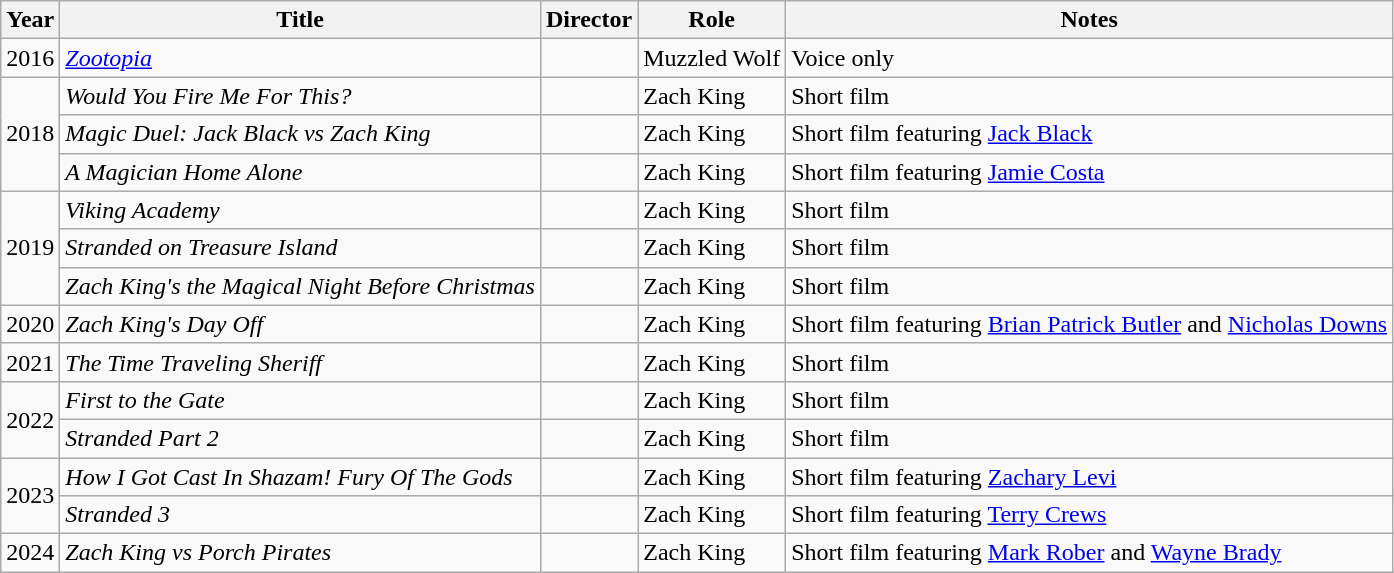<table class="wikitable sortable">
<tr>
<th>Year</th>
<th>Title</th>
<th>Director</th>
<th>Role</th>
<th class="unsortable">Notes</th>
</tr>
<tr>
<td>2016</td>
<td><em><a href='#'>Zootopia</a></em></td>
<td></td>
<td>Muzzled Wolf</td>
<td>Voice only</td>
</tr>
<tr>
<td rowspan="3">2018</td>
<td><em>Would You Fire Me For This?</em></td>
<td></td>
<td>Zach King</td>
<td>Short film</td>
</tr>
<tr>
<td><em>Magic Duel: Jack Black vs Zach King</em></td>
<td></td>
<td>Zach King</td>
<td>Short film featuring <a href='#'>Jack Black</a></td>
</tr>
<tr>
<td><em>A Magician Home Alone</em></td>
<td></td>
<td>Zach King</td>
<td>Short film featuring <a href='#'>Jamie Costa</a></td>
</tr>
<tr>
<td rowspan="3">2019</td>
<td><em>Viking Academy</em></td>
<td></td>
<td>Zach King</td>
<td>Short film</td>
</tr>
<tr>
<td><em>Stranded on Treasure Island</em></td>
<td></td>
<td>Zach King</td>
<td>Short film</td>
</tr>
<tr>
<td><em>Zach King's the Magical Night Before Christmas</em></td>
<td></td>
<td>Zach King</td>
<td>Short film</td>
</tr>
<tr>
<td>2020</td>
<td><em>Zach King's Day Off</em></td>
<td></td>
<td>Zach King</td>
<td>Short film featuring <a href='#'>Brian Patrick Butler</a> and <a href='#'>Nicholas Downs</a></td>
</tr>
<tr>
<td>2021</td>
<td><em>The Time Traveling Sheriff</em></td>
<td></td>
<td>Zach King</td>
<td>Short film</td>
</tr>
<tr>
<td rowspan="2">2022</td>
<td><em>First to the Gate</em></td>
<td></td>
<td>Zach King</td>
<td>Short film</td>
</tr>
<tr>
<td><em>Stranded Part 2</em></td>
<td></td>
<td>Zach King</td>
<td>Short film</td>
</tr>
<tr>
<td rowspan="2">2023</td>
<td><em>How I Got Cast In Shazam! Fury Of The Gods</em></td>
<td></td>
<td>Zach King</td>
<td>Short film featuring <a href='#'>Zachary Levi</a></td>
</tr>
<tr>
<td><em>Stranded 3</em></td>
<td></td>
<td>Zach King</td>
<td>Short film featuring <a href='#'>Terry Crews</a></td>
</tr>
<tr>
<td rowspan="2">2024</td>
<td><em>Zach King vs Porch Pirates</em></td>
<td></td>
<td>Zach King</td>
<td>Short film featuring <a href='#'>Mark Rober</a> and <a href='#'>Wayne Brady</a></td>
</tr>
</table>
